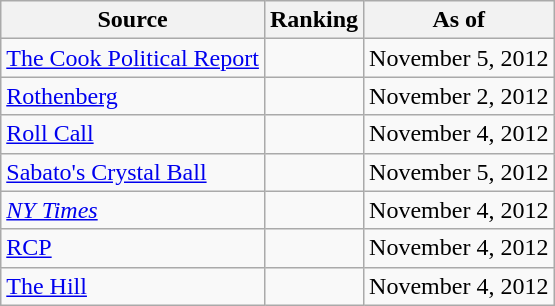<table class="wikitable" style="text-align:center">
<tr>
<th>Source</th>
<th>Ranking</th>
<th>As of</th>
</tr>
<tr>
<td align=left><a href='#'>The Cook Political Report</a></td>
<td></td>
<td>November 5, 2012</td>
</tr>
<tr>
<td align=left><a href='#'>Rothenberg</a></td>
<td></td>
<td>November 2, 2012</td>
</tr>
<tr>
<td align=left><a href='#'>Roll Call</a></td>
<td></td>
<td>November 4, 2012</td>
</tr>
<tr>
<td align=left><a href='#'>Sabato's Crystal Ball</a></td>
<td></td>
<td>November 5, 2012</td>
</tr>
<tr>
<td align=left><a href='#'><em>NY Times</em></a></td>
<td></td>
<td>November 4, 2012</td>
</tr>
<tr>
<td align="left"><a href='#'>RCP</a></td>
<td></td>
<td>November 4, 2012</td>
</tr>
<tr>
<td align=left><a href='#'>The Hill</a></td>
<td></td>
<td>November 4, 2012</td>
</tr>
</table>
